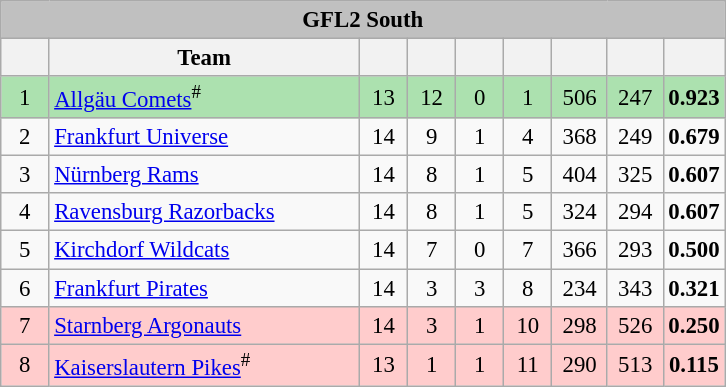<table class="wikitable" style="font-size: 95%;">
<tr>
<th colspan="10" style="background:silver">GFL2 South</th>
</tr>
<tr>
<th width="25"></th>
<th style="width:200px;">Team</th>
<th width="25"></th>
<th width="25"></th>
<th width="25"></th>
<th width="25"></th>
<th width="30"></th>
<th width="30"></th>
<th width="30"></th>
</tr>
<tr style="background:#ace1af" align=center>
<td>1</td>
<td align=left><a href='#'>Allgäu Comets</a><sup>#</sup></td>
<td>13</td>
<td>12</td>
<td>0</td>
<td>1</td>
<td>506</td>
<td>247</td>
<td><strong>0.923</strong></td>
</tr>
<tr align=center>
<td>2</td>
<td align=left><a href='#'>Frankfurt Universe</a></td>
<td>14</td>
<td>9</td>
<td>1</td>
<td>4</td>
<td>368</td>
<td>249</td>
<td><strong>0.679</strong></td>
</tr>
<tr align=center>
<td>3</td>
<td align=left><a href='#'>Nürnberg Rams</a></td>
<td>14</td>
<td>8</td>
<td>1</td>
<td>5</td>
<td>404</td>
<td>325</td>
<td><strong>0.607</strong></td>
</tr>
<tr align=center>
<td>4</td>
<td align=left><a href='#'>Ravensburg Razorbacks</a></td>
<td>14</td>
<td>8</td>
<td>1</td>
<td>5</td>
<td>324</td>
<td>294</td>
<td><strong>0.607</strong></td>
</tr>
<tr align=center>
<td>5</td>
<td align=left><a href='#'>Kirchdorf Wildcats</a></td>
<td>14</td>
<td>7</td>
<td>0</td>
<td>7</td>
<td>366</td>
<td>293</td>
<td><strong>0.500</strong></td>
</tr>
<tr align=center>
<td>6</td>
<td align=left><a href='#'>Frankfurt Pirates</a></td>
<td>14</td>
<td>3</td>
<td>3</td>
<td>8</td>
<td>234</td>
<td>343</td>
<td><strong>0.321</strong></td>
</tr>
<tr style="background:#ffcccc" align=center>
<td>7</td>
<td align=left><a href='#'>Starnberg Argonauts</a></td>
<td>14</td>
<td>3</td>
<td>1</td>
<td>10</td>
<td>298</td>
<td>526</td>
<td><strong>0.250</strong></td>
</tr>
<tr style="background:#ffcccc" align=center>
<td>8</td>
<td align=left><a href='#'>Kaiserslautern Pikes</a><sup>#</sup></td>
<td>13</td>
<td>1</td>
<td>1</td>
<td>11</td>
<td>290</td>
<td>513</td>
<td><strong>0.115</strong></td>
</tr>
</table>
